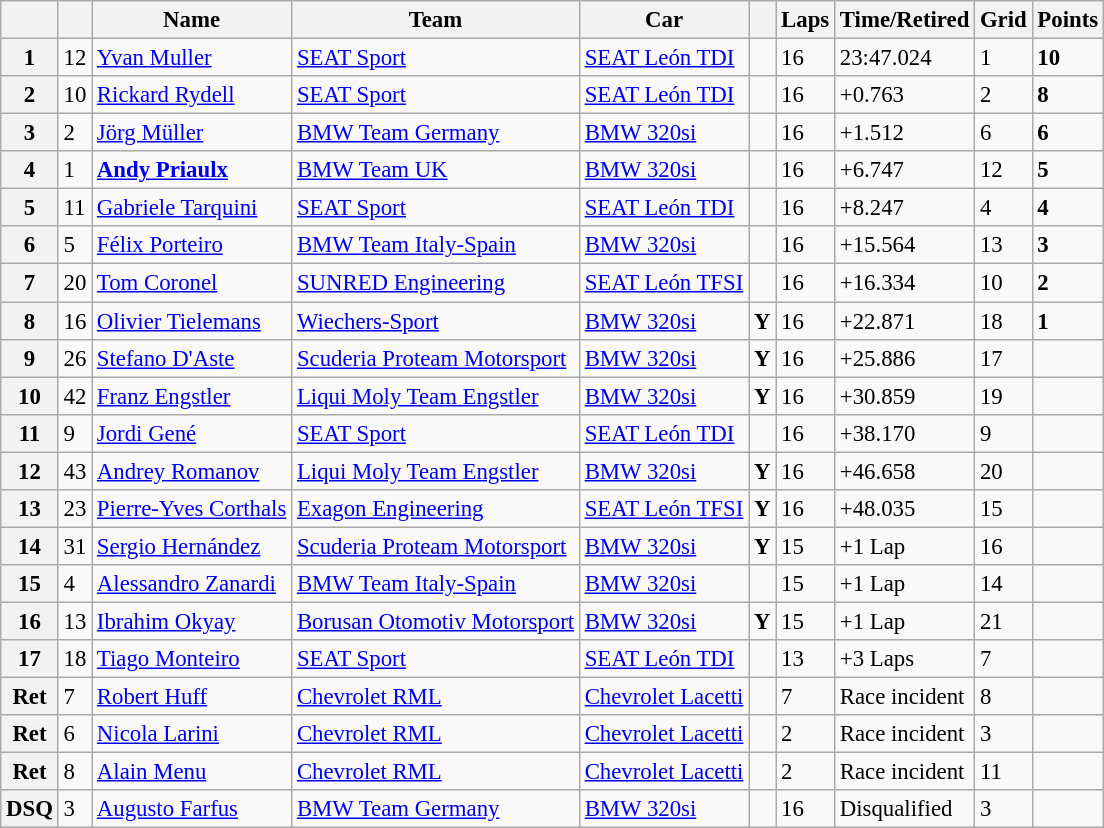<table class="wikitable sortable" style="font-size: 95%;">
<tr>
<th></th>
<th></th>
<th>Name</th>
<th>Team</th>
<th>Car</th>
<th></th>
<th>Laps</th>
<th>Time/Retired</th>
<th>Grid</th>
<th>Points</th>
</tr>
<tr>
<th>1</th>
<td>12</td>
<td> <a href='#'>Yvan Muller</a></td>
<td><a href='#'>SEAT Sport</a></td>
<td><a href='#'>SEAT León TDI</a></td>
<td></td>
<td>16</td>
<td>23:47.024</td>
<td>1</td>
<td><strong>10</strong></td>
</tr>
<tr>
<th>2</th>
<td>10</td>
<td> <a href='#'>Rickard Rydell</a></td>
<td><a href='#'>SEAT Sport</a></td>
<td><a href='#'>SEAT León TDI</a></td>
<td></td>
<td>16</td>
<td>+0.763</td>
<td>2</td>
<td><strong>8</strong></td>
</tr>
<tr>
<th>3</th>
<td>2</td>
<td> <a href='#'>Jörg Müller</a></td>
<td><a href='#'>BMW Team Germany</a></td>
<td><a href='#'>BMW 320si</a></td>
<td></td>
<td>16</td>
<td>+1.512</td>
<td>6</td>
<td><strong>6</strong></td>
</tr>
<tr>
<th>4</th>
<td>1</td>
<td> <strong><a href='#'>Andy Priaulx</a></strong></td>
<td><a href='#'>BMW Team UK</a></td>
<td><a href='#'>BMW 320si</a></td>
<td></td>
<td>16</td>
<td>+6.747</td>
<td>12</td>
<td><strong>5</strong></td>
</tr>
<tr>
<th>5</th>
<td>11</td>
<td> <a href='#'>Gabriele Tarquini</a></td>
<td><a href='#'>SEAT Sport</a></td>
<td><a href='#'>SEAT León TDI</a></td>
<td></td>
<td>16</td>
<td>+8.247</td>
<td>4</td>
<td><strong>4</strong></td>
</tr>
<tr>
<th>6</th>
<td>5</td>
<td> <a href='#'>Félix Porteiro</a></td>
<td><a href='#'>BMW Team Italy-Spain</a></td>
<td><a href='#'>BMW 320si</a></td>
<td></td>
<td>16</td>
<td>+15.564</td>
<td>13</td>
<td><strong>3</strong></td>
</tr>
<tr>
<th>7</th>
<td>20</td>
<td> <a href='#'>Tom Coronel</a></td>
<td><a href='#'>SUNRED Engineering</a></td>
<td><a href='#'>SEAT León TFSI</a></td>
<td></td>
<td>16</td>
<td>+16.334</td>
<td>10</td>
<td><strong>2</strong></td>
</tr>
<tr>
<th>8</th>
<td>16</td>
<td> <a href='#'>Olivier Tielemans</a></td>
<td><a href='#'>Wiechers-Sport</a></td>
<td><a href='#'>BMW 320si</a></td>
<td align=center><strong><span>Y</span></strong></td>
<td>16</td>
<td>+22.871</td>
<td>18</td>
<td><strong>1</strong></td>
</tr>
<tr>
<th>9</th>
<td>26</td>
<td> <a href='#'>Stefano D'Aste</a></td>
<td><a href='#'>Scuderia Proteam Motorsport</a></td>
<td><a href='#'>BMW 320si</a></td>
<td align=center><strong><span>Y</span></strong></td>
<td>16</td>
<td>+25.886</td>
<td>17</td>
<td></td>
</tr>
<tr>
<th>10</th>
<td>42</td>
<td> <a href='#'>Franz Engstler</a></td>
<td><a href='#'>Liqui Moly Team Engstler</a></td>
<td><a href='#'>BMW 320si</a></td>
<td align=center><strong><span>Y</span></strong></td>
<td>16</td>
<td>+30.859</td>
<td>19</td>
<td></td>
</tr>
<tr>
<th>11</th>
<td>9</td>
<td> <a href='#'>Jordi Gené</a></td>
<td><a href='#'>SEAT Sport</a></td>
<td><a href='#'>SEAT León TDI</a></td>
<td></td>
<td>16</td>
<td>+38.170</td>
<td>9</td>
<td></td>
</tr>
<tr>
<th>12</th>
<td>43</td>
<td> <a href='#'>Andrey Romanov</a></td>
<td><a href='#'>Liqui Moly Team Engstler</a></td>
<td><a href='#'>BMW 320si</a></td>
<td align=center><strong><span>Y</span></strong></td>
<td>16</td>
<td>+46.658</td>
<td>20</td>
<td></td>
</tr>
<tr>
<th>13</th>
<td>23</td>
<td> <a href='#'>Pierre-Yves Corthals</a></td>
<td><a href='#'>Exagon Engineering</a></td>
<td><a href='#'>SEAT León TFSI</a></td>
<td align=center><strong><span>Y</span></strong></td>
<td>16</td>
<td>+48.035</td>
<td>15</td>
<td></td>
</tr>
<tr>
<th>14</th>
<td>31</td>
<td> <a href='#'>Sergio Hernández</a></td>
<td><a href='#'>Scuderia Proteam Motorsport</a></td>
<td><a href='#'>BMW 320si</a></td>
<td align=center><strong><span>Y</span></strong></td>
<td>15</td>
<td>+1 Lap</td>
<td>16</td>
<td></td>
</tr>
<tr>
<th>15</th>
<td>4</td>
<td> <a href='#'>Alessandro Zanardi</a></td>
<td><a href='#'>BMW Team Italy-Spain</a></td>
<td><a href='#'>BMW 320si</a></td>
<td></td>
<td>15</td>
<td>+1 Lap</td>
<td>14</td>
<td></td>
</tr>
<tr>
<th>16</th>
<td>13</td>
<td> <a href='#'>Ibrahim Okyay</a></td>
<td><a href='#'>Borusan Otomotiv Motorsport</a></td>
<td><a href='#'>BMW 320si</a></td>
<td align=center><strong><span>Y</span></strong></td>
<td>15</td>
<td>+1 Lap</td>
<td>21</td>
<td></td>
</tr>
<tr>
<th>17</th>
<td>18</td>
<td> <a href='#'>Tiago Monteiro</a></td>
<td><a href='#'>SEAT Sport</a></td>
<td><a href='#'>SEAT León TDI</a></td>
<td></td>
<td>13</td>
<td>+3 Laps</td>
<td>7</td>
<td></td>
</tr>
<tr>
<th>Ret</th>
<td>7</td>
<td> <a href='#'>Robert Huff</a></td>
<td><a href='#'>Chevrolet RML</a></td>
<td><a href='#'>Chevrolet Lacetti</a></td>
<td></td>
<td>7</td>
<td>Race incident</td>
<td>8</td>
<td></td>
</tr>
<tr>
<th>Ret</th>
<td>6</td>
<td> <a href='#'>Nicola Larini</a></td>
<td><a href='#'>Chevrolet RML</a></td>
<td><a href='#'>Chevrolet Lacetti</a></td>
<td></td>
<td>2</td>
<td>Race incident</td>
<td>3</td>
<td></td>
</tr>
<tr>
<th>Ret</th>
<td>8</td>
<td> <a href='#'>Alain Menu</a></td>
<td><a href='#'>Chevrolet RML</a></td>
<td><a href='#'>Chevrolet Lacetti</a></td>
<td></td>
<td>2</td>
<td>Race incident</td>
<td>11</td>
<td></td>
</tr>
<tr>
<th>DSQ</th>
<td>3</td>
<td> <a href='#'>Augusto Farfus</a></td>
<td><a href='#'>BMW Team Germany</a></td>
<td><a href='#'>BMW 320si</a></td>
<td></td>
<td>16</td>
<td>Disqualified</td>
<td>3</td>
<td></td>
</tr>
</table>
